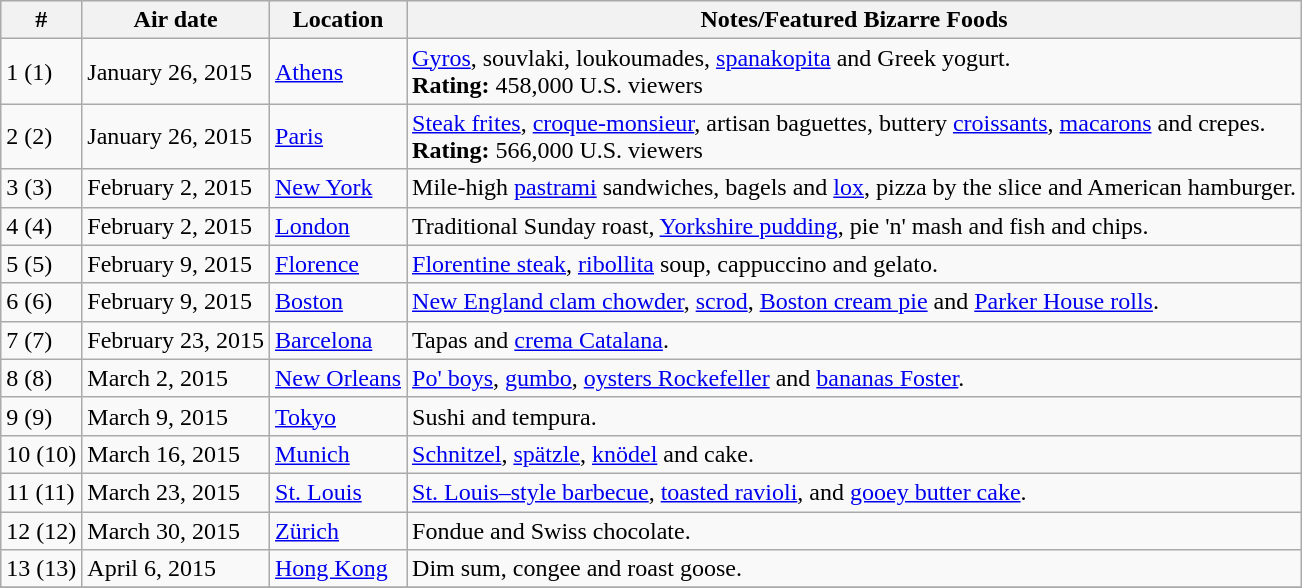<table class="wikitable">
<tr style="background:#EFEFEF">
<th>#</th>
<th>Air date</th>
<th>Location</th>
<th>Notes/Featured Bizarre Foods</th>
</tr>
<tr>
<td>1 (1)</td>
<td>January 26, 2015</td>
<td><a href='#'>Athens</a></td>
<td><a href='#'>Gyros</a>, souvlaki, loukoumades, <a href='#'>spanakopita</a> and Greek yogurt.<br><strong>Rating: </strong>458,000 U.S. viewers</td>
</tr>
<tr>
<td>2 (2)</td>
<td>January 26, 2015</td>
<td><a href='#'>Paris</a></td>
<td><a href='#'>Steak frites</a>, <a href='#'>croque-monsieur</a>, artisan baguettes, buttery <a href='#'>croissants</a>, <a href='#'>macarons</a> and crepes.<br><strong>Rating: </strong>566,000 U.S. viewers</td>
</tr>
<tr>
<td>3 (3)</td>
<td>February 2, 2015</td>
<td><a href='#'>New York</a></td>
<td>Mile-high <a href='#'>pastrami</a> sandwiches, bagels and <a href='#'>lox</a>, pizza by the slice and American hamburger.</td>
</tr>
<tr>
<td>4 (4)</td>
<td>February 2, 2015</td>
<td><a href='#'>London</a></td>
<td>Traditional Sunday roast, <a href='#'>Yorkshire pudding</a>, pie 'n' mash and fish and chips.</td>
</tr>
<tr>
<td>5 (5)</td>
<td>February 9, 2015</td>
<td><a href='#'>Florence</a></td>
<td><a href='#'>Florentine steak</a>, <a href='#'>ribollita</a> soup, cappuccino and gelato.</td>
</tr>
<tr>
<td>6 (6)</td>
<td>February 9, 2015</td>
<td><a href='#'>Boston</a></td>
<td><a href='#'>New England clam chowder</a>, <a href='#'>scrod</a>, <a href='#'>Boston cream pie</a> and <a href='#'>Parker House rolls</a>.</td>
</tr>
<tr>
<td>7 (7)</td>
<td>February 23, 2015</td>
<td><a href='#'>Barcelona</a></td>
<td>Tapas and <a href='#'>crema Catalana</a>.</td>
</tr>
<tr>
<td>8 (8)</td>
<td>March 2, 2015</td>
<td><a href='#'>New Orleans</a></td>
<td><a href='#'>Po' boys</a>, <a href='#'>gumbo</a>, <a href='#'>oysters Rockefeller</a> and <a href='#'>bananas Foster</a>.</td>
</tr>
<tr>
<td>9 (9)</td>
<td>March 9, 2015</td>
<td><a href='#'>Tokyo</a></td>
<td>Sushi and tempura.</td>
</tr>
<tr>
<td>10 (10)</td>
<td>March 16, 2015</td>
<td><a href='#'>Munich</a></td>
<td><a href='#'>Schnitzel</a>, <a href='#'>spätzle</a>, <a href='#'>knödel</a> and cake.</td>
</tr>
<tr>
<td>11 (11)</td>
<td>March 23, 2015</td>
<td><a href='#'>St. Louis</a></td>
<td><a href='#'>St. Louis–style barbecue</a>, <a href='#'>toasted ravioli</a>, and <a href='#'>gooey butter cake</a>.</td>
</tr>
<tr>
<td>12 (12)</td>
<td>March 30, 2015</td>
<td><a href='#'>Zürich</a></td>
<td>Fondue and Swiss chocolate.</td>
</tr>
<tr>
<td>13 (13)</td>
<td>April 6, 2015</td>
<td><a href='#'>Hong Kong</a></td>
<td>Dim sum, congee and roast goose.</td>
</tr>
<tr>
</tr>
</table>
